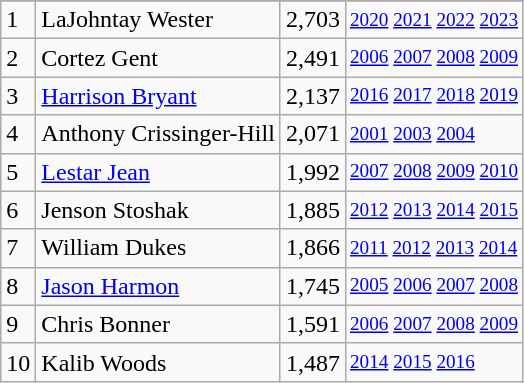<table class="wikitable">
<tr>
</tr>
<tr>
<td>1</td>
<td>LaJohntay Wester</td>
<td>2,703</td>
<td style="font-size:80%;"><a href='#'>2020</a> <a href='#'>2021</a> <a href='#'>2022</a> <a href='#'>2023</a></td>
</tr>
<tr>
<td>2</td>
<td>Cortez Gent</td>
<td>2,491</td>
<td style="font-size:80%;"><a href='#'>2006</a> <a href='#'>2007</a> <a href='#'>2008</a> <a href='#'>2009</a></td>
</tr>
<tr>
<td>3</td>
<td><a href='#'>Harrison Bryant</a></td>
<td>2,137</td>
<td style="font-size:80%;"><a href='#'>2016</a> <a href='#'>2017</a> <a href='#'>2018</a> <a href='#'>2019</a></td>
</tr>
<tr>
<td>4</td>
<td>Anthony Crissinger-Hill</td>
<td>2,071</td>
<td style="font-size:80%;"><a href='#'>2001</a> <a href='#'>2003</a> <a href='#'>2004</a></td>
</tr>
<tr>
<td>5</td>
<td><a href='#'>Lestar Jean</a></td>
<td>1,992</td>
<td style="font-size:80%;"><a href='#'>2007</a> <a href='#'>2008</a> <a href='#'>2009</a> <a href='#'>2010</a></td>
</tr>
<tr>
<td>6</td>
<td>Jenson Stoshak</td>
<td>1,885</td>
<td style="font-size:80%;"><a href='#'>2012</a> <a href='#'>2013</a> <a href='#'>2014</a> <a href='#'>2015</a></td>
</tr>
<tr>
<td>7</td>
<td>William Dukes</td>
<td>1,866</td>
<td style="font-size:80%;"><a href='#'>2011</a> <a href='#'>2012</a> <a href='#'>2013</a> <a href='#'>2014</a></td>
</tr>
<tr>
<td>8</td>
<td><a href='#'>Jason Harmon</a></td>
<td>1,745</td>
<td style="font-size:80%;"><a href='#'>2005</a> <a href='#'>2006</a> <a href='#'>2007</a> <a href='#'>2008</a></td>
</tr>
<tr>
<td>9</td>
<td>Chris Bonner</td>
<td>1,591</td>
<td style="font-size:80%;"><a href='#'>2006</a> <a href='#'>2007</a> <a href='#'>2008</a> <a href='#'>2009</a></td>
</tr>
<tr>
<td>10</td>
<td>Kalib Woods</td>
<td>1,487</td>
<td style="font-size:80%;"><a href='#'>2014</a> <a href='#'>2015</a> <a href='#'>2016</a></td>
</tr>
</table>
